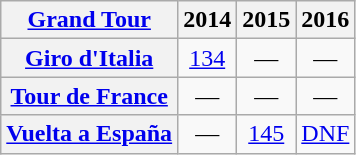<table class="wikitable plainrowheaders">
<tr>
<th scope="col"><a href='#'>Grand Tour</a></th>
<th scope="col">2014</th>
<th scope="col">2015</th>
<th scope="col">2016</th>
</tr>
<tr style="text-align:center;">
<th scope="row"> <a href='#'>Giro d'Italia</a></th>
<td><a href='#'>134</a></td>
<td>—</td>
<td>—</td>
</tr>
<tr style="text-align:center;">
<th scope="row"> <a href='#'>Tour de France</a></th>
<td>—</td>
<td>—</td>
<td>—</td>
</tr>
<tr style="text-align:center;">
<th scope="row"> <a href='#'>Vuelta a España</a></th>
<td>—</td>
<td><a href='#'>145</a></td>
<td><a href='#'>DNF</a></td>
</tr>
</table>
